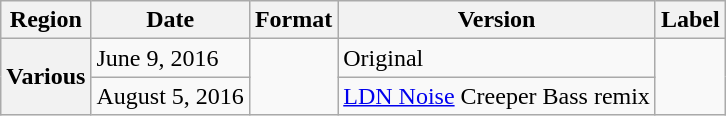<table class="wikitable plainrowheaders">
<tr>
<th>Region</th>
<th>Date</th>
<th>Format</th>
<th>Version</th>
<th>Label</th>
</tr>
<tr>
<th rowspan="2" scope="row">Various </th>
<td>June 9, 2016</td>
<td rowspan="2"></td>
<td>Original</td>
<td rowspan="2"></td>
</tr>
<tr>
<td>August 5, 2016</td>
<td><a href='#'>LDN Noise</a> Creeper Bass remix</td>
</tr>
</table>
